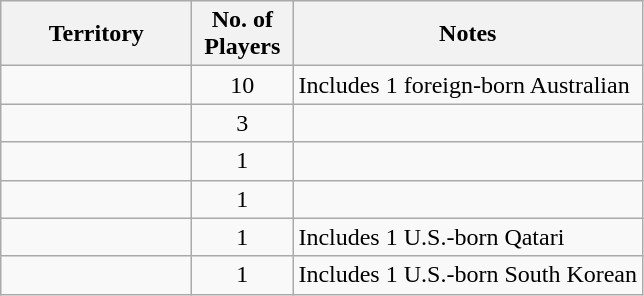<table class="wikitable sortable">
<tr>
<th scope="col" width="120px">Territory</th>
<th scope="col" width="60px">No. of Players</th>
<th scope="col" class="unsortable">Notes</th>
</tr>
<tr>
<td></td>
<td style="text-align:center">10</td>
<td>Includes 1 foreign-born Australian</td>
</tr>
<tr>
<td></td>
<td style="text-align:center">3</td>
<td></td>
</tr>
<tr>
<td></td>
<td style="text-align:center">1</td>
<td></td>
</tr>
<tr>
<td></td>
<td style="text-align:center">1</td>
<td></td>
</tr>
<tr>
<td></td>
<td style="text-align:center">1</td>
<td>Includes 1 U.S.-born Qatari</td>
</tr>
<tr>
<td></td>
<td style="text-align:center">1</td>
<td>Includes 1 U.S.-born South Korean</td>
</tr>
</table>
